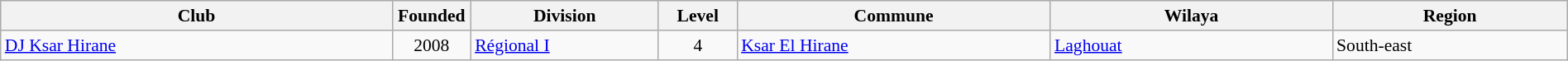<table class="wikitable sortable" width=100% style="font-size:90%">
<tr>
<th width=25%>Club</th>
<th width=5%>Founded</th>
<th width=12%>Division</th>
<th width=5%>Level</th>
<th width=20%>Commune</th>
<th width=18%>Wilaya</th>
<th width=18%>Region</th>
</tr>
<tr>
<td><a href='#'>DJ Ksar Hirane</a></td>
<td align=center>2008</td>
<td><a href='#'>Régional I</a></td>
<td align=center>4</td>
<td><a href='#'>Ksar El Hirane</a></td>
<td><a href='#'>Laghouat</a></td>
<td>South-east</td>
</tr>
</table>
